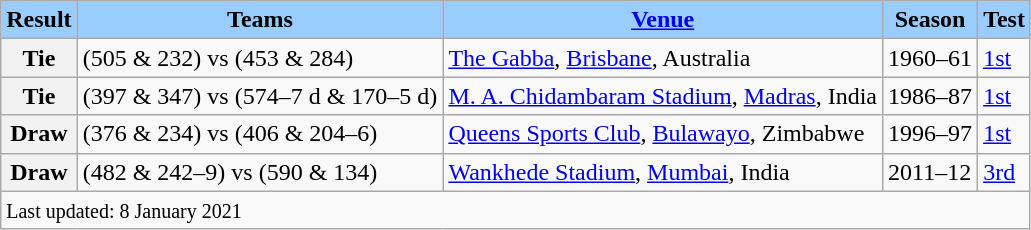<table class="wikitable">
<tr>
<th style="background:#9cf;">Result</th>
<th style="background:#9cf;">Teams</th>
<th style="background:#9cf;"><a href='#'>Venue</a></th>
<th style="background:#9cf;">Season</th>
<th style="background:#9cf;">Test</th>
</tr>
<tr>
<th>Tie</th>
<td> (505 & 232) vs  (453 & 284)</td>
<td><a href='#'>The Gabba</a>, <a href='#'>Brisbane</a>, Australia</td>
<td>1960–61</td>
<td><a href='#'>1st</a></td>
</tr>
<tr>
<th>Tie</th>
<td> (397 & 347) vs  (574–7 d & 170–5 d)</td>
<td><a href='#'>M. A. Chidambaram Stadium</a>, <a href='#'>Madras</a>, India</td>
<td>1986–87</td>
<td><a href='#'>1st</a></td>
</tr>
<tr>
<th>Draw</th>
<td> (376 & 234) vs  (406 & 204–6)</td>
<td><a href='#'>Queens Sports Club</a>, <a href='#'>Bulawayo</a>, Zimbabwe</td>
<td>1996–97</td>
<td><a href='#'>1st</a></td>
</tr>
<tr>
<th>Draw</th>
<td> (482 & 242–9) vs  (590 & 134)</td>
<td><a href='#'>Wankhede Stadium</a>, <a href='#'>Mumbai</a>, India</td>
<td>2011–12</td>
<td><a href='#'>3rd</a></td>
</tr>
<tr>
<td colspan=5><small>Last updated: 8 January 2021</small></td>
</tr>
</table>
